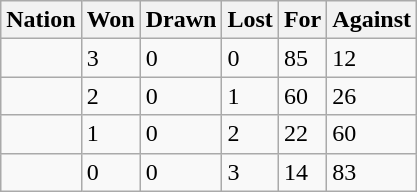<table class="wikitable">
<tr>
<th>Nation</th>
<th>Won</th>
<th>Drawn</th>
<th>Lost</th>
<th>For</th>
<th>Against</th>
</tr>
<tr>
<td></td>
<td>3</td>
<td>0</td>
<td>0</td>
<td>85</td>
<td>12</td>
</tr>
<tr>
<td></td>
<td>2</td>
<td>0</td>
<td>1</td>
<td>60</td>
<td>26</td>
</tr>
<tr>
<td></td>
<td>1</td>
<td>0</td>
<td>2</td>
<td>22</td>
<td>60</td>
</tr>
<tr>
<td></td>
<td>0</td>
<td>0</td>
<td>3</td>
<td>14</td>
<td>83</td>
</tr>
</table>
